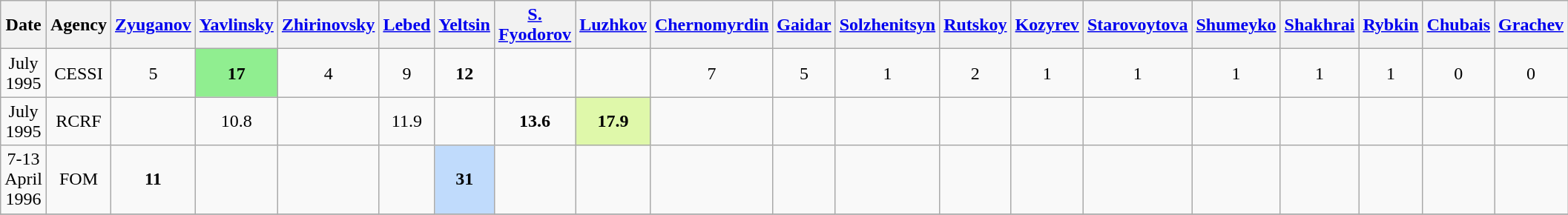<table class=wikitable style=text-align:center>
<tr>
<th>Date</th>
<th>Agency</th>
<th><a href='#'>Zyuganov</a></th>
<th><a href='#'>Yavlinsky</a></th>
<th><a href='#'>Zhirinovsky</a></th>
<th><a href='#'>Lebed</a></th>
<th><a href='#'>Yeltsin</a></th>
<th><a href='#'>S. Fyodorov</a></th>
<th><a href='#'>Luzhkov</a></th>
<th><a href='#'>Chernomyrdin</a></th>
<th><a href='#'>Gaidar</a></th>
<th><a href='#'>Solzhenitsyn</a></th>
<th><a href='#'>Rutskoy</a></th>
<th><a href='#'>Kozyrev</a></th>
<th><a href='#'>Starovoytova</a></th>
<th><a href='#'>Shumeyko</a></th>
<th><a href='#'>Shakhrai</a></th>
<th><a href='#'>Rybkin</a></th>
<th><a href='#'>Chubais</a></th>
<th><a href='#'>Grachev</a></th>
</tr>
<tr>
<td>July 1995</td>
<td>CESSI</td>
<td>5</td>
<td style="background:#90ee90"><strong>17</strong></td>
<td>4</td>
<td>9</td>
<td><strong>12</strong></td>
<td></td>
<td></td>
<td>7</td>
<td>5</td>
<td>1</td>
<td>2</td>
<td>1</td>
<td>1</td>
<td>1</td>
<td>1</td>
<td>1</td>
<td>0</td>
<td>0</td>
</tr>
<tr>
<td>July 1995</td>
<td>RCRF</td>
<td></td>
<td>10.8</td>
<td></td>
<td>11.9</td>
<td></td>
<td><strong>13.6</strong></td>
<td style="background:#DFF8AA"><strong>17.9</strong></td>
<td></td>
<td></td>
<td></td>
<td></td>
<td></td>
<td></td>
<td></td>
<td></td>
<td></td>
<td></td>
<td></td>
</tr>
<tr>
<td>7-13 April 1996</td>
<td>FOM</td>
<td><strong>11</strong></td>
<td></td>
<td></td>
<td></td>
<td style="background:#C0DBFC"><strong>31</strong></td>
<td></td>
<td></td>
<td></td>
<td></td>
<td></td>
<td></td>
<td></td>
<td></td>
<td></td>
<td></td>
<td></td>
<td></td>
<td></td>
</tr>
<tr>
</tr>
</table>
